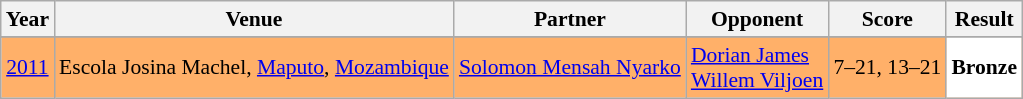<table class="sortable wikitable" style="font-size: 90%;">
<tr>
<th>Year</th>
<th>Venue</th>
<th>Partner</th>
<th>Opponent</th>
<th>Score</th>
<th>Result</th>
</tr>
<tr>
</tr>
<tr style="background:#FFB069">
<td align="center"><a href='#'>2011</a></td>
<td align="left">Escola Josina Machel, <a href='#'>Maputo</a>, <a href='#'>Mozambique</a></td>
<td align="left"> <a href='#'>Solomon Mensah Nyarko</a></td>
<td align="left"> <a href='#'>Dorian James</a><br> <a href='#'>Willem Viljoen</a></td>
<td align="left">7–21, 13–21</td>
<td style="text-align:left; background:white"> <strong>Bronze</strong></td>
</tr>
</table>
